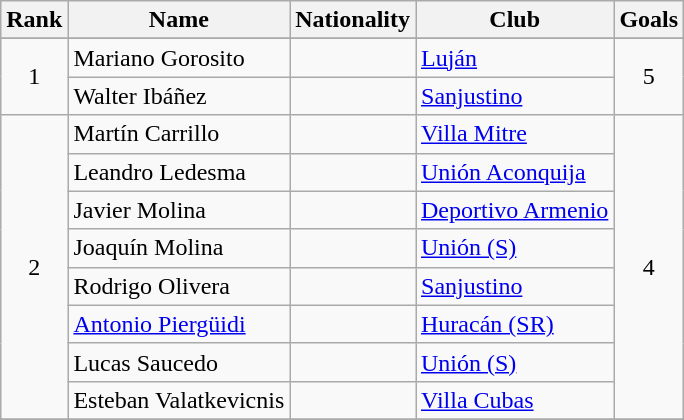<table class="wikitable" border="1">
<tr>
<th>Rank</th>
<th>Name</th>
<th>Nationality</th>
<th>Club</th>
<th>Goals</th>
</tr>
<tr>
</tr>
<tr>
<td align=center rowspan=2>1</td>
<td>Mariano Gorosito</td>
<td></td>
<td><a href='#'>Luján</a></td>
<td align=center rowspan=2>5</td>
</tr>
<tr>
<td>Walter Ibáñez</td>
<td></td>
<td><a href='#'>Sanjustino</a></td>
</tr>
<tr>
<td align=center rowspan=8>2</td>
<td>Martín Carrillo</td>
<td></td>
<td><a href='#'>Villa Mitre</a></td>
<td align=center rowspan=8>4</td>
</tr>
<tr>
<td>Leandro Ledesma</td>
<td></td>
<td><a href='#'>Unión Aconquija</a></td>
</tr>
<tr>
<td>Javier Molina</td>
<td></td>
<td><a href='#'>Deportivo Armenio</a></td>
</tr>
<tr>
<td>Joaquín Molina</td>
<td></td>
<td><a href='#'>Unión (S)</a></td>
</tr>
<tr>
<td>Rodrigo Olivera</td>
<td></td>
<td><a href='#'>Sanjustino</a></td>
</tr>
<tr>
<td><a href='#'>Antonio Piergüidi</a></td>
<td></td>
<td><a href='#'>Huracán (SR)</a></td>
</tr>
<tr>
<td>Lucas Saucedo</td>
<td></td>
<td><a href='#'>Unión (S)</a></td>
</tr>
<tr>
<td>Esteban Valatkevicnis</td>
<td></td>
<td><a href='#'>Villa Cubas</a></td>
</tr>
<tr>
</tr>
</table>
